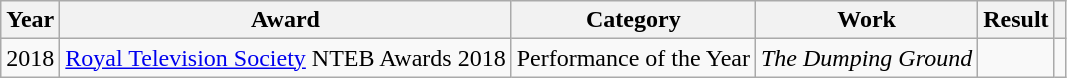<table class="wikitable">
<tr>
<th>Year</th>
<th>Award</th>
<th>Category</th>
<th>Work</th>
<th>Result</th>
<th></th>
</tr>
<tr>
<td>2018</td>
<td><a href='#'>Royal Television Society</a> NTEB Awards 2018</td>
<td>Performance of the Year</td>
<td><em>The Dumping Ground</em></td>
<td></td>
<td align="center"></td>
</tr>
</table>
